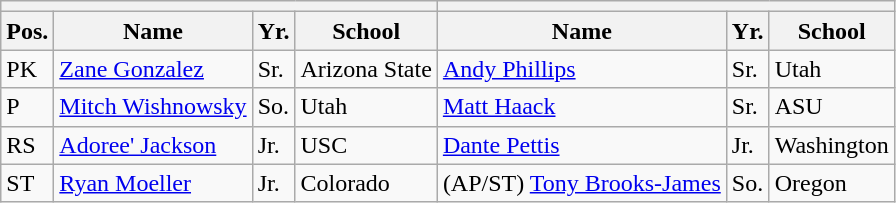<table class="wikitable">
<tr>
<th colspan="4"></th>
<th colspan="4"></th>
</tr>
<tr>
<th>Pos.</th>
<th>Name</th>
<th>Yr.</th>
<th>School</th>
<th>Name</th>
<th>Yr.</th>
<th>School</th>
</tr>
<tr>
<td>PK</td>
<td><a href='#'>Zane Gonzalez</a></td>
<td>Sr.</td>
<td>Arizona State</td>
<td><a href='#'>Andy Phillips</a></td>
<td>Sr.</td>
<td>Utah</td>
</tr>
<tr>
<td>P</td>
<td><a href='#'>Mitch Wishnowsky</a></td>
<td>So.</td>
<td>Utah</td>
<td><a href='#'>Matt Haack</a></td>
<td>Sr.</td>
<td>ASU</td>
</tr>
<tr>
<td>RS</td>
<td><a href='#'>Adoree' Jackson</a></td>
<td>Jr.</td>
<td>USC</td>
<td><a href='#'>Dante Pettis</a></td>
<td>Jr.</td>
<td>Washington</td>
</tr>
<tr>
<td>ST</td>
<td><a href='#'>Ryan Moeller</a></td>
<td>Jr.</td>
<td>Colorado</td>
<td>(AP/ST) <a href='#'>Tony Brooks-James</a></td>
<td>So.</td>
<td>Oregon</td>
</tr>
</table>
